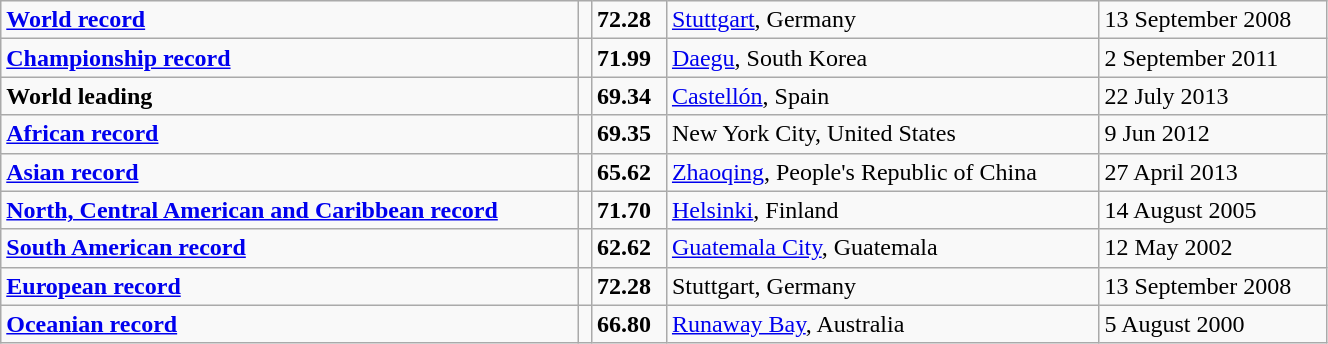<table class="wikitable" width=70%>
<tr>
<td><strong><a href='#'>World record</a></strong></td>
<td></td>
<td><strong>72.28</strong></td>
<td><a href='#'>Stuttgart</a>, Germany</td>
<td>13 September 2008</td>
</tr>
<tr>
<td><strong><a href='#'>Championship record</a></strong></td>
<td></td>
<td><strong>71.99</strong></td>
<td><a href='#'>Daegu</a>, South Korea</td>
<td>2 September 2011</td>
</tr>
<tr>
<td><strong>World leading</strong></td>
<td></td>
<td><strong>69.34</strong></td>
<td><a href='#'>Castellón</a>, Spain</td>
<td>22 July 2013</td>
</tr>
<tr>
<td><strong><a href='#'>African record</a></strong></td>
<td></td>
<td><strong>69.35</strong></td>
<td>New York City, United States</td>
<td>9 Jun 2012</td>
</tr>
<tr>
<td><strong><a href='#'>Asian record</a></strong></td>
<td></td>
<td><strong>65.62</strong></td>
<td><a href='#'>Zhaoqing</a>, People's Republic of China</td>
<td>27 April 2013</td>
</tr>
<tr>
<td><strong><a href='#'>North, Central American and Caribbean record</a></strong></td>
<td></td>
<td><strong>71.70</strong></td>
<td><a href='#'>Helsinki</a>, Finland</td>
<td>14 August 2005</td>
</tr>
<tr>
<td><strong><a href='#'>South American record</a></strong></td>
<td></td>
<td><strong>62.62</strong></td>
<td><a href='#'>Guatemala City</a>, Guatemala</td>
<td>12 May 2002</td>
</tr>
<tr>
<td><strong><a href='#'>European record</a></strong></td>
<td></td>
<td><strong>72.28</strong></td>
<td>Stuttgart, Germany</td>
<td>13 September 2008</td>
</tr>
<tr>
<td><strong><a href='#'>Oceanian record</a></strong></td>
<td></td>
<td><strong>66.80</strong></td>
<td><a href='#'>Runaway Bay</a>, Australia</td>
<td>5 August 2000</td>
</tr>
</table>
